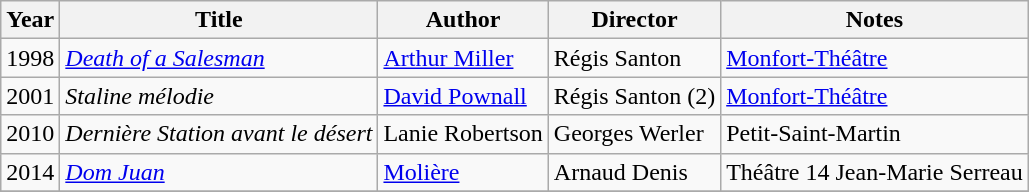<table class="wikitable">
<tr>
<th>Year</th>
<th>Title</th>
<th>Author</th>
<th>Director</th>
<th>Notes</th>
</tr>
<tr>
<td>1998</td>
<td><em><a href='#'>Death of a Salesman</a></em></td>
<td><a href='#'>Arthur Miller</a></td>
<td>Régis Santon</td>
<td><a href='#'>Monfort-Théâtre</a></td>
</tr>
<tr>
<td>2001</td>
<td><em>Staline mélodie</em></td>
<td><a href='#'>David Pownall</a></td>
<td>Régis Santon (2)</td>
<td><a href='#'>Monfort-Théâtre</a></td>
</tr>
<tr>
<td>2010</td>
<td><em>Dernière Station avant le désert</em></td>
<td>Lanie Robertson</td>
<td>Georges Werler</td>
<td>Petit-Saint-Martin</td>
</tr>
<tr>
<td>2014</td>
<td><em><a href='#'>Dom Juan</a></em></td>
<td><a href='#'>Molière</a></td>
<td>Arnaud Denis</td>
<td>Théâtre 14 Jean-Marie Serreau</td>
</tr>
<tr>
</tr>
</table>
